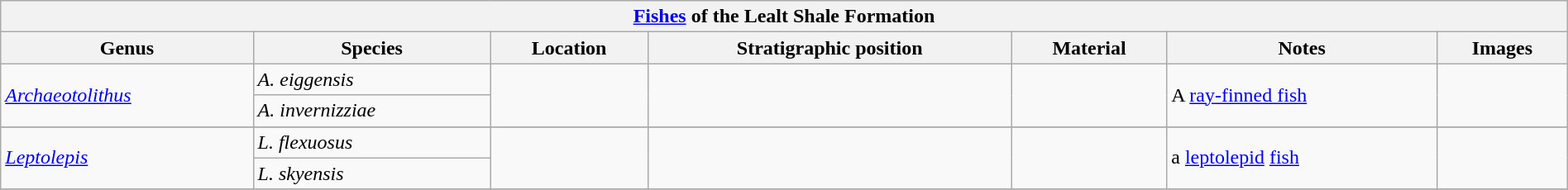<table class="wikitable" align="center" width="100%">
<tr>
<th colspan="7" align="center"><strong><a href='#'>Fishes</a> of the Lealt Shale Formation</strong></th>
</tr>
<tr>
<th>Genus</th>
<th>Species</th>
<th>Location</th>
<th>Stratigraphic position</th>
<th>Material</th>
<th>Notes</th>
<th>Images</th>
</tr>
<tr>
<td rowspan=2><em><a href='#'>Archaeotolithus</a></em></td>
<td><em>A. eiggensis</em></td>
<td rowspan=2></td>
<td rowspan=2></td>
<td rowspan=2></td>
<td rowspan=2>A <a href='#'>ray-finned fish</a></td>
<td rowspan=2></td>
</tr>
<tr>
<td><em>A. invernizziae</em></td>
</tr>
<tr>
</tr>
<tr>
<td rowspan=2><em><a href='#'>Leptolepis</a></em></td>
<td><em>L. flexuosus</em></td>
<td rowspan=2></td>
<td rowspan=2></td>
<td rowspan=2></td>
<td rowspan=2>a <a href='#'>leptolepid</a> <a href='#'>fish</a></td>
<td rowspan=2></td>
</tr>
<tr>
<td><em>L. skyensis</em></td>
</tr>
<tr>
</tr>
</table>
